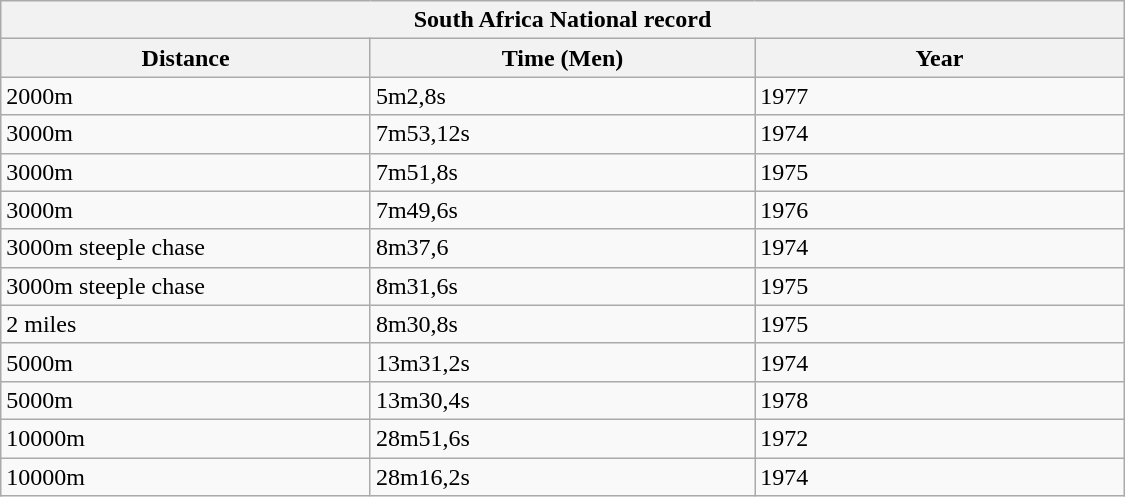<table class="wikitable sortable" width=750px style= border: 1px>
<tr>
<th colspan="8">South Africa National record</th>
</tr>
<tr>
<th style="white-space: nowrap;"  width="60">Distance</th>
<th width="60">Time (Men)</th>
<th width="60">Year</th>
</tr>
<tr>
<td>2000m</td>
<td>5m2,8s</td>
<td>1977</td>
</tr>
<tr>
<td>3000m</td>
<td>7m53,12s</td>
<td>1974</td>
</tr>
<tr>
<td>3000m</td>
<td>7m51,8s</td>
<td>1975</td>
</tr>
<tr>
<td>3000m</td>
<td>7m49,6s</td>
<td>1976</td>
</tr>
<tr>
<td>3000m steeple chase</td>
<td>8m37,6</td>
<td>1974</td>
</tr>
<tr>
<td>3000m steeple chase</td>
<td>8m31,6s</td>
<td>1975</td>
</tr>
<tr>
<td>2 miles</td>
<td>8m30,8s</td>
<td>1975</td>
</tr>
<tr>
<td>5000m</td>
<td>13m31,2s</td>
<td>1974</td>
</tr>
<tr>
<td>5000m</td>
<td>13m30,4s</td>
<td>1978</td>
</tr>
<tr>
<td>10000m</td>
<td>28m51,6s</td>
<td>1972</td>
</tr>
<tr>
<td>10000m</td>
<td>28m16,2s</td>
<td>1974</td>
</tr>
</table>
